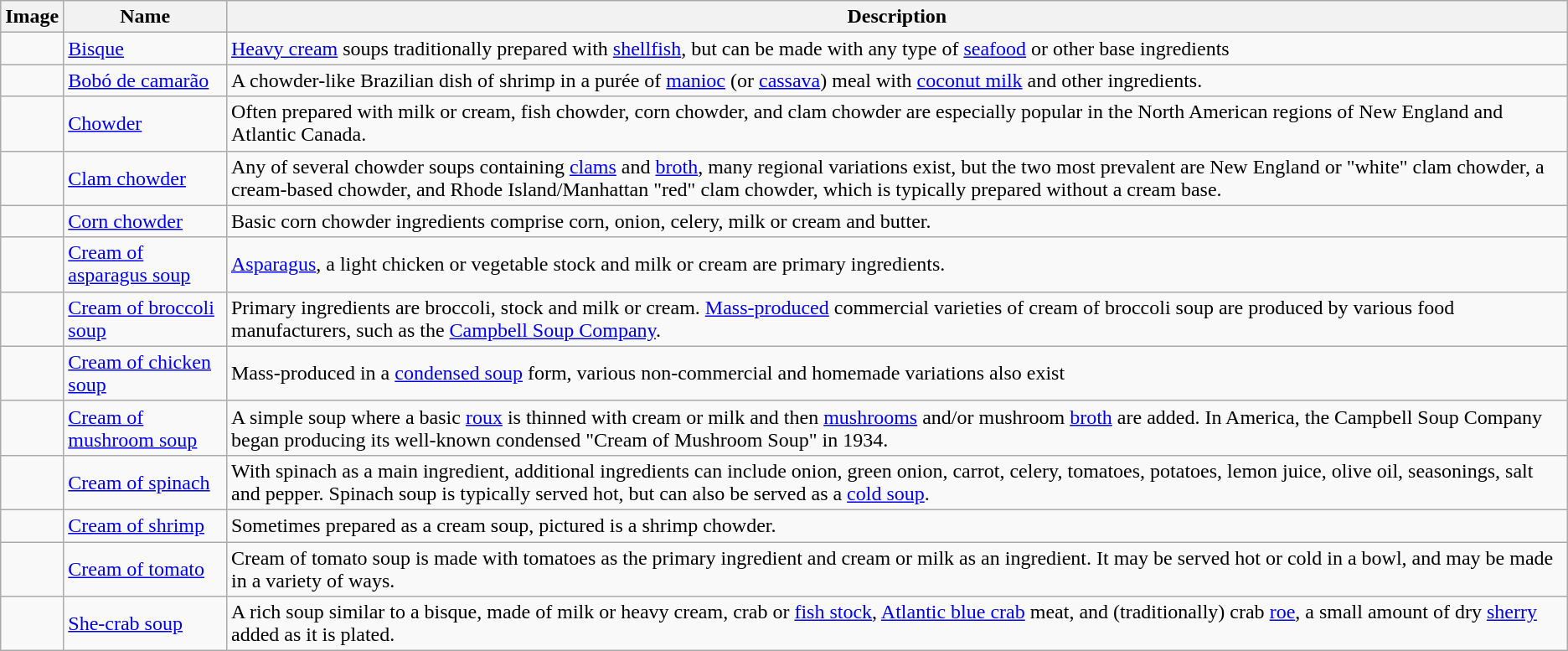<table class="wikitable sortable">
<tr>
<th class="unsortable">Image</th>
<th>Name</th>
<th class="unsortable">Description</th>
</tr>
<tr>
<td></td>
<td><a href='#'>Bisque</a></td>
<td><a href='#'>Heavy cream</a> soups traditionally prepared with <a href='#'>shellfish</a>, but can be made with any type of <a href='#'>seafood</a> or other base ingredients</td>
</tr>
<tr>
<td></td>
<td><a href='#'>Bobó de camarão</a></td>
<td>A chowder-like Brazilian dish of shrimp in a purée of <a href='#'>manioc</a> (or <a href='#'>cassava</a>) meal with <a href='#'>coconut milk</a> and other ingredients.</td>
</tr>
<tr>
<td></td>
<td><a href='#'>Chowder</a></td>
<td>Often prepared with milk or cream, fish chowder, corn chowder, and clam chowder are especially popular in the North American regions of New England and Atlantic Canada.</td>
</tr>
<tr>
<td></td>
<td><a href='#'>Clam chowder</a></td>
<td>Any of several chowder soups containing <a href='#'>clams</a> and <a href='#'>broth</a>, many regional variations exist, but the two most prevalent are New England or "white" clam chowder, a cream-based chowder, and Rhode Island/Manhattan "red" clam chowder, which is typically prepared without a cream base.</td>
</tr>
<tr>
<td></td>
<td><a href='#'>Corn chowder</a></td>
<td>Basic corn chowder ingredients comprise corn, onion, celery, milk or cream and butter.</td>
</tr>
<tr>
<td></td>
<td><a href='#'>Cream of asparagus soup</a></td>
<td><a href='#'>Asparagus</a>, a light chicken or vegetable stock and milk or cream are primary ingredients.</td>
</tr>
<tr>
<td></td>
<td><a href='#'>Cream of broccoli soup</a></td>
<td>Primary ingredients are broccoli, stock and milk or cream. <a href='#'>Mass-produced</a> commercial varieties of cream of broccoli soup are produced by various food manufacturers, such as the <a href='#'>Campbell Soup Company</a>.</td>
</tr>
<tr>
<td></td>
<td><a href='#'>Cream of chicken soup</a></td>
<td>Mass-produced in a <a href='#'>condensed soup</a> form, various non-commercial and homemade variations also exist</td>
</tr>
<tr>
<td></td>
<td><a href='#'>Cream of mushroom soup</a></td>
<td>A simple soup where a basic <a href='#'>roux</a> is thinned with cream or milk and then <a href='#'>mushrooms</a> and/or mushroom <a href='#'>broth</a> are added. In America, the Campbell Soup Company began producing its well-known condensed "Cream of Mushroom Soup" in 1934.</td>
</tr>
<tr>
<td></td>
<td><a href='#'>Cream of spinach</a></td>
<td>With spinach as a main ingredient, additional ingredients can include onion, green onion, carrot, celery, tomatoes, potatoes, lemon juice, olive oil, seasonings, salt and pepper. Spinach soup is typically served hot, but can also be served as a <a href='#'>cold soup</a>.</td>
</tr>
<tr>
<td></td>
<td><a href='#'>Cream of shrimp</a></td>
<td>Sometimes prepared as a cream soup, pictured is a shrimp chowder.</td>
</tr>
<tr>
<td></td>
<td><a href='#'>Cream of tomato</a></td>
<td>Cream of tomato soup is made with tomatoes as the primary ingredient and cream or milk as an ingredient. It may be served hot or cold in a bowl, and may be made in a variety of ways.</td>
</tr>
<tr>
<td></td>
<td><a href='#'>She-crab soup</a></td>
<td>A rich soup similar to a bisque, made of milk or heavy cream, crab or <a href='#'>fish stock</a>, <a href='#'>Atlantic blue crab</a> meat, and (traditionally) crab <a href='#'>roe</a>, a small amount of dry <a href='#'>sherry</a> added as it is plated.</td>
</tr>
</table>
